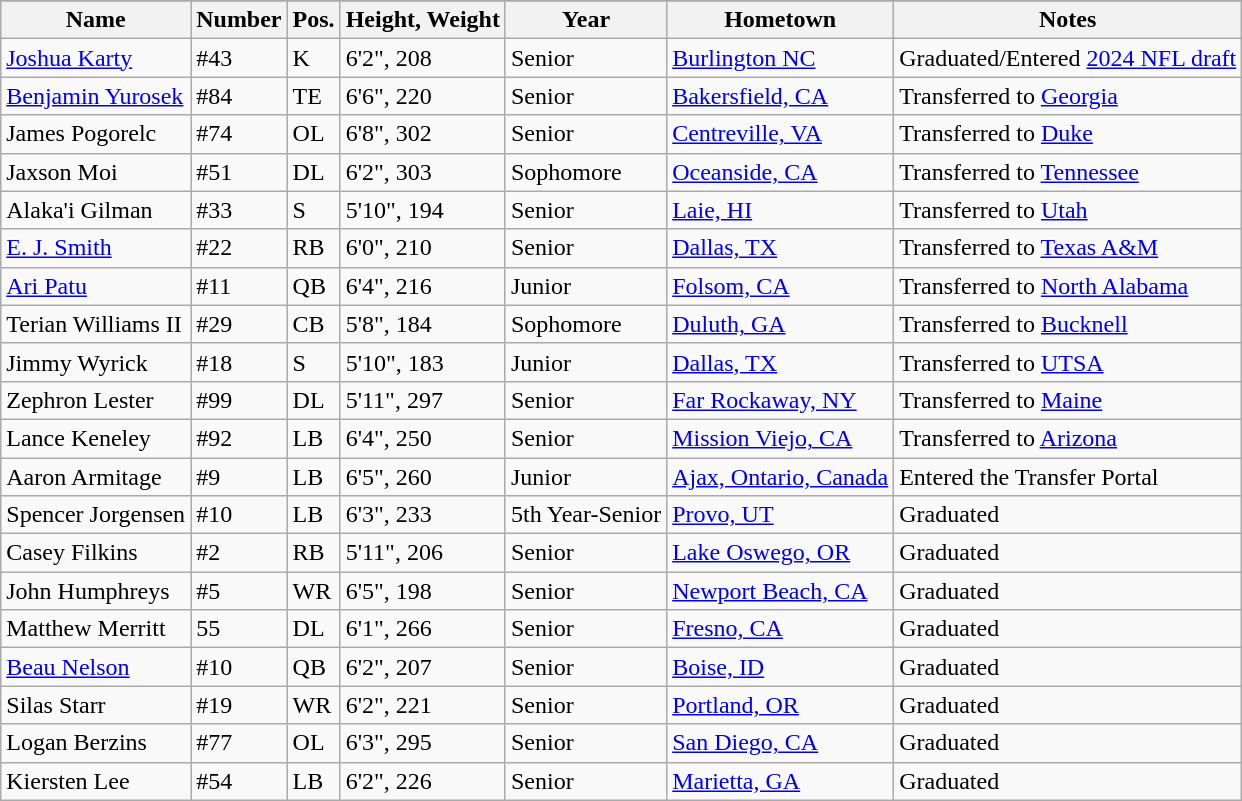<table class="wikitable sortable collapsible">
<tr>
</tr>
<tr>
<th>Name</th>
<th>Number</th>
<th>Pos.</th>
<th>Height, Weight</th>
<th>Year</th>
<th>Hometown</th>
<th class="unsortable">Notes</th>
</tr>
<tr>
<td><a href='#'>Joshua Karty</a></td>
<td>#43</td>
<td>K</td>
<td>6'2", 208</td>
<td>Senior</td>
<td><a href='#'>Burlington NC</a></td>
<td>Graduated/Entered <a href='#'>2024 NFL draft</a></td>
</tr>
<tr>
<td><a href='#'>Benjamin Yurosek</a></td>
<td>#84</td>
<td>TE</td>
<td>6'6", 220</td>
<td>Senior</td>
<td><a href='#'>Bakersfield, CA</a></td>
<td>Transferred to <a href='#'>Georgia</a></td>
</tr>
<tr>
<td>James Pogorelc</td>
<td>#74</td>
<td>OL</td>
<td>6'8", 302</td>
<td>Senior</td>
<td><a href='#'>Centreville, VA</a></td>
<td>Transferred to <a href='#'>Duke</a></td>
</tr>
<tr>
<td>Jaxson Moi</td>
<td>#51</td>
<td>DL</td>
<td>6'2", 303</td>
<td>Sophomore</td>
<td><a href='#'>Oceanside, CA</a></td>
<td>Transferred to <a href='#'>Tennessee</a></td>
</tr>
<tr>
<td>Alaka'i Gilman</td>
<td>#33</td>
<td>S</td>
<td>5'10", 194</td>
<td>Senior</td>
<td><a href='#'>Laie, HI</a></td>
<td>Transferred to <a href='#'>Utah</a></td>
</tr>
<tr>
<td><a href='#'>E. J. Smith</a></td>
<td>#22</td>
<td>RB</td>
<td>6'0", 210</td>
<td>Senior</td>
<td><a href='#'>Dallas, TX</a></td>
<td>Transferred to <a href='#'>Texas A&M</a></td>
</tr>
<tr>
<td><a href='#'>Ari Patu</a></td>
<td>#11</td>
<td>QB</td>
<td>6'4", 216</td>
<td>Junior</td>
<td><a href='#'>Folsom, CA</a></td>
<td>Transferred to <a href='#'>North Alabama</a></td>
</tr>
<tr>
<td>Terian Williams II</td>
<td>#29</td>
<td>CB</td>
<td>5'8", 184</td>
<td>Sophomore</td>
<td><a href='#'>Duluth, GA</a></td>
<td>Transferred to <a href='#'>Bucknell</a></td>
</tr>
<tr>
<td>Jimmy Wyrick</td>
<td>#18</td>
<td>S</td>
<td>5'10", 183</td>
<td>Junior</td>
<td><a href='#'>Dallas, TX</a></td>
<td>Transferred to <a href='#'>UTSA</a></td>
</tr>
<tr>
<td>Zephron Lester</td>
<td>#99</td>
<td>DL</td>
<td>5'11", 297</td>
<td>Senior</td>
<td><a href='#'>Far Rockaway, NY</a></td>
<td>Transferred to <a href='#'>Maine</a></td>
</tr>
<tr>
<td>Lance Keneley</td>
<td>#92</td>
<td>LB</td>
<td>6'4", 250</td>
<td>Senior</td>
<td><a href='#'>Mission Viejo, CA</a></td>
<td>Transferred to <a href='#'>Arizona</a></td>
</tr>
<tr>
<td>Aaron Armitage</td>
<td>#9</td>
<td>LB</td>
<td>6'5", 260</td>
<td>Junior</td>
<td><a href='#'>Ajax, Ontario, Canada</a></td>
<td>Entered the Transfer Portal</td>
</tr>
<tr>
<td>Spencer Jorgensen</td>
<td>#10</td>
<td>LB</td>
<td>6'3", 233</td>
<td>5th Year-Senior</td>
<td><a href='#'>Provo, UT</a></td>
<td>Graduated</td>
</tr>
<tr>
<td>Casey Filkins</td>
<td>#2</td>
<td>RB</td>
<td>5'11", 206</td>
<td>Senior</td>
<td><a href='#'>Lake Oswego, OR</a></td>
<td>Graduated</td>
</tr>
<tr>
<td>John Humphreys</td>
<td>#5</td>
<td>WR</td>
<td>6'5", 198</td>
<td>Senior</td>
<td><a href='#'>Newport Beach, CA</a></td>
<td>Graduated</td>
</tr>
<tr>
<td>Matthew Merritt</td>
<td>55</td>
<td>DL</td>
<td>6'1", 266</td>
<td>Senior</td>
<td><a href='#'>Fresno, CA</a></td>
<td>Graduated</td>
</tr>
<tr>
<td><a href='#'>Beau Nelson</a></td>
<td>#10</td>
<td>QB</td>
<td>6'2", 207</td>
<td>Senior</td>
<td><a href='#'>Boise, ID</a></td>
<td>Graduated</td>
</tr>
<tr>
<td>Silas Starr</td>
<td>#19</td>
<td>WR</td>
<td>6'2", 221</td>
<td>Senior</td>
<td><a href='#'>Portland, OR</a></td>
<td>Graduated</td>
</tr>
<tr>
<td>Logan Berzins</td>
<td>#77</td>
<td>OL</td>
<td>6'3", 295</td>
<td>Senior</td>
<td><a href='#'>San Diego, CA</a></td>
<td>Graduated</td>
</tr>
<tr>
<td>Kiersten Lee</td>
<td>#54</td>
<td>LB</td>
<td>6'2", 226</td>
<td>Senior</td>
<td><a href='#'>Marietta, GA</a></td>
<td>Graduated</td>
</tr>
</table>
